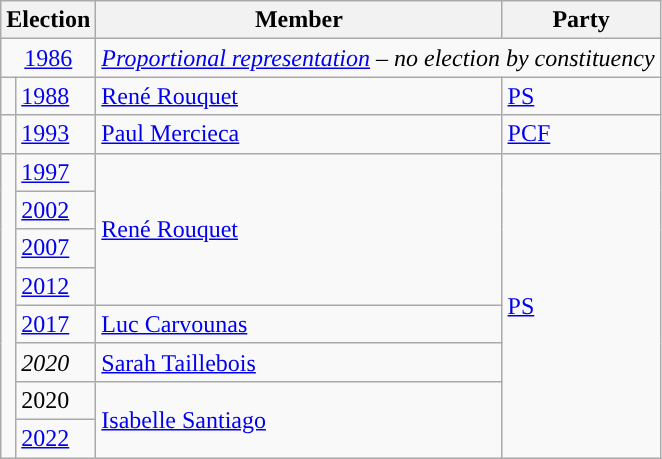<table class="wikitable">
<tr>
<th colspan="2">Election</th>
<th>Member</th>
<th>Party</th>
</tr>
<tr>
<td colspan="2" align="center"><a href='#'>1986</a></td>
<td colspan="2"><em><a href='#'>Proportional representation</a> – no election by constituency</em></td>
</tr>
<tr>
<td style="color:inherit;background-color: "></td>
<td><a href='#'>1988</a></td>
<td><a href='#'>René Rouquet</a></td>
<td><a href='#'>PS</a></td>
</tr>
<tr>
<td style="color:inherit;background-color: "></td>
<td><a href='#'>1993</a></td>
<td><a href='#'>Paul Mercieca</a></td>
<td><a href='#'>PCF</a></td>
</tr>
<tr>
<td rowspan="8" style="color:inherit;background-color: "></td>
<td><a href='#'>1997</a></td>
<td rowspan="4"><a href='#'>René Rouquet</a></td>
<td rowspan="8"><a href='#'>PS</a></td>
</tr>
<tr>
<td><a href='#'>2002</a></td>
</tr>
<tr>
<td><a href='#'>2007</a></td>
</tr>
<tr>
<td><a href='#'>2012</a></td>
</tr>
<tr>
<td><a href='#'>2017</a></td>
<td><a href='#'>Luc Carvounas</a></td>
</tr>
<tr>
<td><em>2020</em></td>
<td><a href='#'>Sarah Taillebois</a></td>
</tr>
<tr>
<td>2020</td>
<td rowspan="2"><a href='#'>Isabelle Santiago</a></td>
</tr>
<tr>
<td><a href='#'>2022</a></td>
</tr>
</table>
